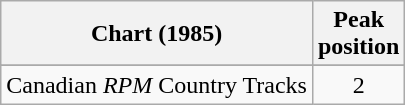<table class="wikitable sortable">
<tr>
<th align="left">Chart (1985)</th>
<th align="center">Peak<br>position</th>
</tr>
<tr>
</tr>
<tr>
<td align="left">Canadian <em>RPM</em> Country Tracks</td>
<td align="center">2</td>
</tr>
</table>
